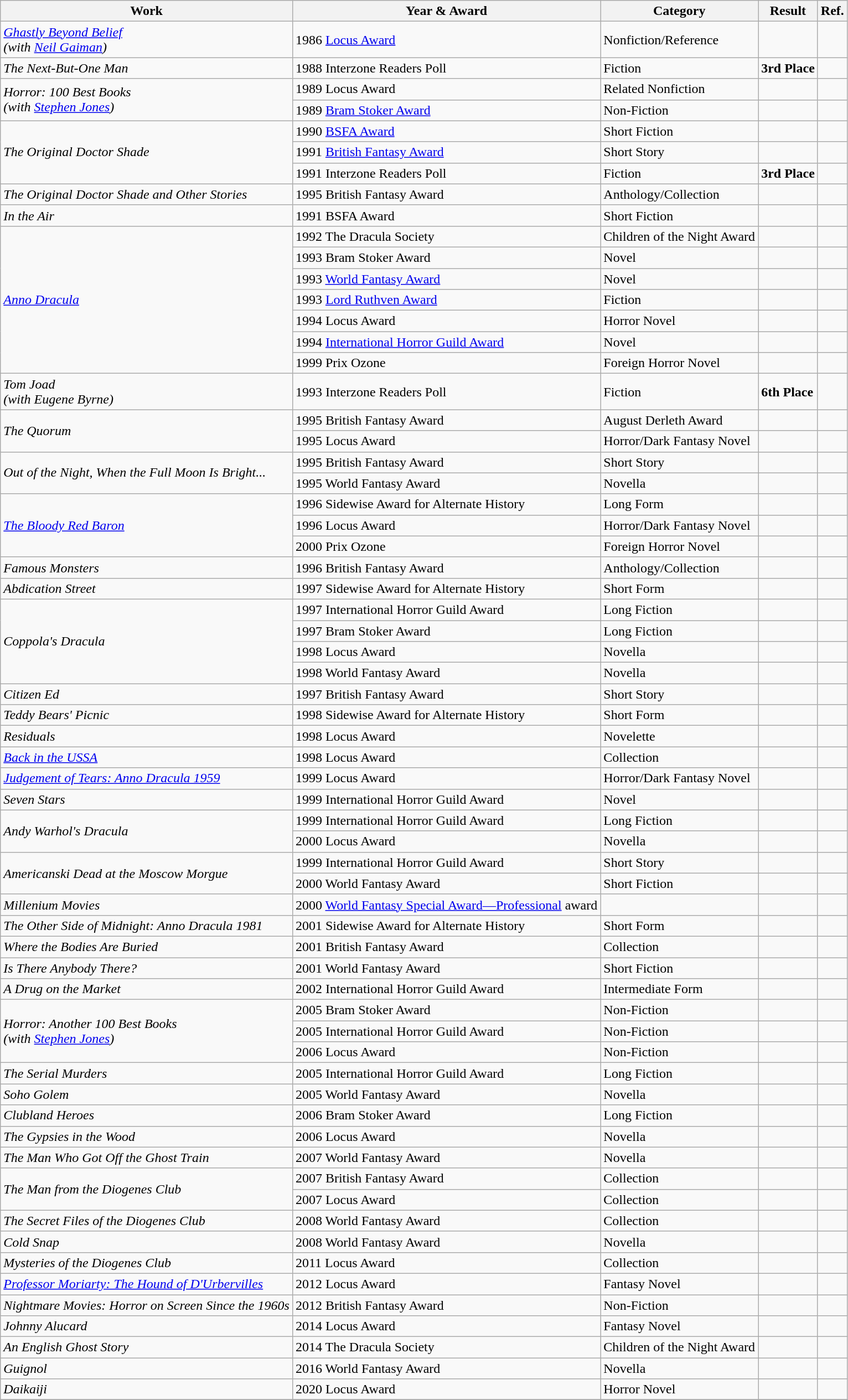<table class="wikitable">
<tr>
<th>Work</th>
<th>Year & Award</th>
<th>Category</th>
<th>Result</th>
<th>Ref.</th>
</tr>
<tr>
<td rowspan="1"><em><a href='#'>Ghastly Beyond Belief</a></em><br><em>(with <a href='#'>Neil Gaiman</a>)</em></td>
<td>1986 <a href='#'>Locus Award</a></td>
<td>Nonfiction/Reference</td>
<td></td>
<td></td>
</tr>
<tr>
<td rowspan="1"><em>The Next-But-One Man</em></td>
<td>1988 Interzone Readers Poll</td>
<td>Fiction</td>
<td><strong>3rd Place</strong></td>
<td></td>
</tr>
<tr>
<td rowspan="2"><em>Horror: 100 Best Books</em><br><em>(with <a href='#'>Stephen Jones</a>)</em></td>
<td>1989 Locus Award</td>
<td>Related Nonfiction</td>
<td></td>
<td></td>
</tr>
<tr>
<td>1989 <a href='#'>Bram Stoker Award</a></td>
<td>Non-Fiction</td>
<td></td>
<td></td>
</tr>
<tr>
<td rowspan="3"><em>The Original Doctor Shade</em></td>
<td>1990 <a href='#'>BSFA Award</a></td>
<td>Short Fiction</td>
<td></td>
<td></td>
</tr>
<tr>
<td>1991 <a href='#'>British Fantasy Award</a></td>
<td>Short Story</td>
<td></td>
<td></td>
</tr>
<tr>
<td>1991 Interzone Readers Poll</td>
<td>Fiction</td>
<td><strong>3rd Place</strong></td>
<td></td>
</tr>
<tr>
<td rowspan="1"><em>The Original Doctor Shade and Other Stories</em></td>
<td>1995 British Fantasy Award</td>
<td>Anthology/Collection</td>
<td></td>
<td></td>
</tr>
<tr>
<td rowspan="1"><em>In the Air</em></td>
<td>1991 BSFA Award</td>
<td>Short Fiction</td>
<td></td>
<td></td>
</tr>
<tr>
<td rowspan="7"><em><a href='#'>Anno Dracula</a></em></td>
<td>1992 The Dracula Society</td>
<td>Children of the Night Award</td>
<td></td>
<td></td>
</tr>
<tr>
<td>1993 Bram Stoker Award</td>
<td>Novel</td>
<td></td>
<td></td>
</tr>
<tr>
<td>1993 <a href='#'>World Fantasy Award</a></td>
<td>Novel</td>
<td></td>
<td></td>
</tr>
<tr>
<td>1993 <a href='#'>Lord Ruthven Award</a></td>
<td>Fiction</td>
<td></td>
<td></td>
</tr>
<tr>
<td>1994 Locus Award</td>
<td>Horror Novel</td>
<td></td>
<td></td>
</tr>
<tr>
<td>1994 <a href='#'>International Horror Guild Award</a></td>
<td>Novel</td>
<td></td>
<td></td>
</tr>
<tr>
<td>1999 Prix Ozone</td>
<td>Foreign Horror Novel</td>
<td></td>
<td></td>
</tr>
<tr>
<td rowspan="1"><em>Tom Joad</em><br><em>(with Eugene Byrne)</em></td>
<td>1993 Interzone Readers Poll</td>
<td>Fiction</td>
<td><strong>6th Place</strong></td>
<td></td>
</tr>
<tr>
<td rowspan="2"><em>The Quorum</em></td>
<td>1995 British Fantasy Award</td>
<td>August Derleth Award</td>
<td></td>
<td></td>
</tr>
<tr>
<td>1995 Locus Award</td>
<td>Horror/Dark Fantasy Novel</td>
<td></td>
<td></td>
</tr>
<tr>
<td rowspan="2"><em>Out of the Night, When the Full Moon Is Bright...</em></td>
<td>1995 British Fantasy Award</td>
<td>Short Story</td>
<td></td>
<td></td>
</tr>
<tr>
<td>1995 World Fantasy Award</td>
<td>Novella</td>
<td></td>
<td></td>
</tr>
<tr>
<td rowspan="3"><em><a href='#'>The Bloody Red Baron</a></em></td>
<td>1996 Sidewise Award for Alternate History</td>
<td>Long Form</td>
<td></td>
<td></td>
</tr>
<tr>
<td>1996 Locus Award</td>
<td>Horror/Dark Fantasy Novel</td>
<td></td>
<td></td>
</tr>
<tr>
<td>2000 Prix Ozone</td>
<td>Foreign Horror Novel</td>
<td></td>
<td></td>
</tr>
<tr>
<td rowspan="1"><em>Famous Monsters</em></td>
<td>1996 British Fantasy Award</td>
<td>Anthology/Collection</td>
<td></td>
<td></td>
</tr>
<tr>
<td rowspan="1"><em>Abdication Street</em></td>
<td>1997 Sidewise Award for Alternate History</td>
<td>Short Form</td>
<td></td>
<td></td>
</tr>
<tr>
<td rowspan="4"><em>Coppola's Dracula</em></td>
<td>1997 International Horror Guild Award</td>
<td>Long Fiction</td>
<td></td>
<td></td>
</tr>
<tr>
<td>1997 Bram Stoker Award</td>
<td>Long Fiction</td>
<td></td>
<td></td>
</tr>
<tr>
<td>1998 Locus Award</td>
<td>Novella</td>
<td></td>
<td></td>
</tr>
<tr>
<td>1998 World Fantasy Award</td>
<td>Novella</td>
<td></td>
<td></td>
</tr>
<tr>
<td rowspan="1"><em>Citizen Ed</em></td>
<td>1997 British Fantasy Award</td>
<td>Short Story</td>
<td></td>
<td></td>
</tr>
<tr>
<td rowspan="1"><em>Teddy Bears' Picnic</em></td>
<td>1998 Sidewise Award for Alternate History</td>
<td>Short Form</td>
<td></td>
<td></td>
</tr>
<tr>
<td rowspan="1"><em>Residuals</em></td>
<td>1998 Locus Award</td>
<td>Novelette</td>
<td></td>
<td></td>
</tr>
<tr>
<td rowspan="1"><em><a href='#'>Back in the USSA</a></em></td>
<td>1998 Locus Award</td>
<td>Collection</td>
<td></td>
<td></td>
</tr>
<tr>
<td rowspan="1"><em><a href='#'>Judgement of Tears: Anno Dracula 1959</a></em></td>
<td>1999 Locus Award</td>
<td>Horror/Dark Fantasy Novel</td>
<td></td>
<td></td>
</tr>
<tr>
<td rowspan="1"><em>Seven Stars</em></td>
<td>1999 International Horror Guild Award</td>
<td>Novel</td>
<td></td>
<td></td>
</tr>
<tr>
<td rowspan="2"><em>Andy Warhol's Dracula</em></td>
<td>1999 International Horror Guild Award</td>
<td>Long Fiction</td>
<td></td>
<td></td>
</tr>
<tr>
<td>2000 Locus Award</td>
<td>Novella</td>
<td></td>
<td></td>
</tr>
<tr>
<td rowspan="2"><em>Americanski Dead at the Moscow Morgue</em></td>
<td>1999 International Horror Guild Award</td>
<td>Short Story</td>
<td></td>
<td></td>
</tr>
<tr>
<td>2000 World Fantasy Award</td>
<td>Short Fiction</td>
<td></td>
<td></td>
</tr>
<tr>
<td rowspan="1"><em>Millenium Movies</em></td>
<td>2000 <a href='#'>World Fantasy Special Award—Professional</a> award</td>
<td></td>
<td></td>
<td></td>
</tr>
<tr>
<td rowspan="1"><em>The Other Side of Midnight: Anno Dracula 1981</em></td>
<td>2001 Sidewise Award for Alternate History</td>
<td>Short Form</td>
<td></td>
<td></td>
</tr>
<tr>
<td rowspan="1"><em>Where the Bodies Are Buried</em></td>
<td>2001 British Fantasy Award</td>
<td>Collection</td>
<td></td>
<td></td>
</tr>
<tr>
<td rowspan="1"><em>Is There Anybody There?</em></td>
<td>2001 World Fantasy Award</td>
<td>Short Fiction</td>
<td></td>
<td></td>
</tr>
<tr>
<td rowspan="1"><em>A Drug on the Market</em></td>
<td>2002 International Horror Guild Award</td>
<td>Intermediate Form</td>
<td></td>
<td></td>
</tr>
<tr>
<td rowspan="3"><em>Horror: Another 100 Best Books</em><br><em>(with <a href='#'>Stephen Jones</a>)</em></td>
<td>2005 Bram Stoker Award</td>
<td>Non-Fiction</td>
<td></td>
<td></td>
</tr>
<tr>
<td>2005 International Horror Guild Award</td>
<td>Non-Fiction</td>
<td></td>
<td></td>
</tr>
<tr>
<td>2006 Locus Award</td>
<td>Non-Fiction</td>
<td></td>
<td></td>
</tr>
<tr>
<td rowspan="1"><em>The Serial Murders</em></td>
<td>2005 International Horror Guild Award</td>
<td>Long Fiction</td>
<td></td>
<td></td>
</tr>
<tr>
<td rowspan="1"><em>Soho Golem</em></td>
<td>2005 World Fantasy Award</td>
<td>Novella</td>
<td></td>
<td></td>
</tr>
<tr>
<td rowspan="1"><em>Clubland Heroes</em></td>
<td>2006 Bram Stoker Award</td>
<td>Long Fiction</td>
<td></td>
<td></td>
</tr>
<tr>
<td rowspan="1"><em>The Gypsies in the Wood</em></td>
<td>2006 Locus Award</td>
<td>Novella</td>
<td></td>
<td></td>
</tr>
<tr>
<td rowspan="1"><em>The Man Who Got Off the Ghost Train</em></td>
<td>2007 World Fantasy Award</td>
<td>Novella</td>
<td></td>
<td></td>
</tr>
<tr>
<td rowspan="2"><em>The Man from the Diogenes Club</em></td>
<td>2007 British Fantasy Award</td>
<td>Collection</td>
<td></td>
<td></td>
</tr>
<tr>
<td>2007 Locus Award</td>
<td>Collection</td>
<td></td>
<td></td>
</tr>
<tr>
<td rowspan="1"><em>The Secret Files of the Diogenes Club</em></td>
<td>2008 World Fantasy Award</td>
<td>Collection</td>
<td></td>
<td></td>
</tr>
<tr>
<td rowspan="1"><em>Cold Snap</em></td>
<td>2008 World Fantasy Award</td>
<td>Novella</td>
<td></td>
<td></td>
</tr>
<tr>
<td rowspan="1"><em>Mysteries of the Diogenes Club</em></td>
<td>2011 Locus Award</td>
<td>Collection</td>
<td></td>
<td></td>
</tr>
<tr>
<td rowspan="1"><em><a href='#'>Professor Moriarty: The Hound of D'Urbervilles</a></em></td>
<td>2012 Locus Award</td>
<td>Fantasy Novel</td>
<td></td>
<td></td>
</tr>
<tr>
<td rowspan="1"><em>Nightmare Movies: Horror on Screen Since the 1960s</em></td>
<td>2012 British Fantasy Award</td>
<td>Non-Fiction</td>
<td></td>
<td></td>
</tr>
<tr>
<td rowspan="1"><em>Johnny Alucard</em></td>
<td>2014 Locus Award</td>
<td>Fantasy Novel</td>
<td></td>
<td></td>
</tr>
<tr>
<td rowspan="1"><em>An English Ghost Story</em></td>
<td>2014 The Dracula Society</td>
<td>Children of the Night Award</td>
<td></td>
<td></td>
</tr>
<tr>
<td rowspan="1"><em>Guignol</em></td>
<td>2016 World Fantasy Award</td>
<td>Novella</td>
<td></td>
<td></td>
</tr>
<tr>
<td rowspan="1"><em>Daikaiji</em></td>
<td>2020 Locus Award</td>
<td>Horror Novel</td>
<td></td>
<td></td>
</tr>
<tr>
</tr>
</table>
